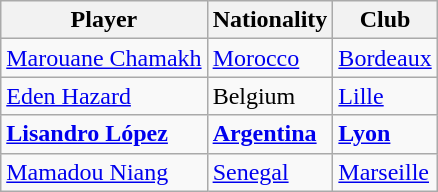<table class="wikitable">
<tr>
<th>Player</th>
<th>Nationality</th>
<th>Club</th>
</tr>
<tr>
<td><a href='#'>Marouane Chamakh</a></td>
<td> <a href='#'>Morocco</a></td>
<td><a href='#'>Bordeaux</a></td>
</tr>
<tr>
<td><a href='#'>Eden Hazard</a></td>
<td> Belgium</td>
<td><a href='#'>Lille</a></td>
</tr>
<tr>
<td><strong><a href='#'>Lisandro López</a></strong></td>
<td><strong> <a href='#'>Argentina</a></strong></td>
<td><strong><a href='#'>Lyon</a></strong></td>
</tr>
<tr>
<td><a href='#'>Mamadou Niang</a></td>
<td> <a href='#'>Senegal</a></td>
<td><a href='#'>Marseille</a></td>
</tr>
</table>
